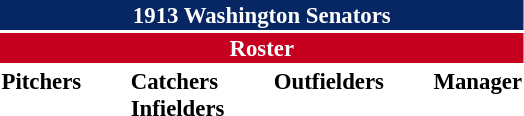<table class="toccolours" style="font-size: 95%;">
<tr>
<th colspan="10" style="background-color: #072764; color: white; text-align: center;">1913 Washington Senators</th>
</tr>
<tr>
<td colspan="10" style="background-color: #c6011f; color: white; text-align: center;"><strong>Roster</strong></td>
</tr>
<tr>
<td valign="top"><strong>Pitchers</strong><br>


















</td>
<td width="25px"></td>
<td valign="top"><strong>Catchers</strong><br>



<strong>Infielders</strong>






</td>
<td width="25px"></td>
<td valign="top"><strong>Outfielders</strong><br>





</td>
<td width="25px"></td>
<td valign="top"><strong>Manager</strong><br></td>
</tr>
</table>
